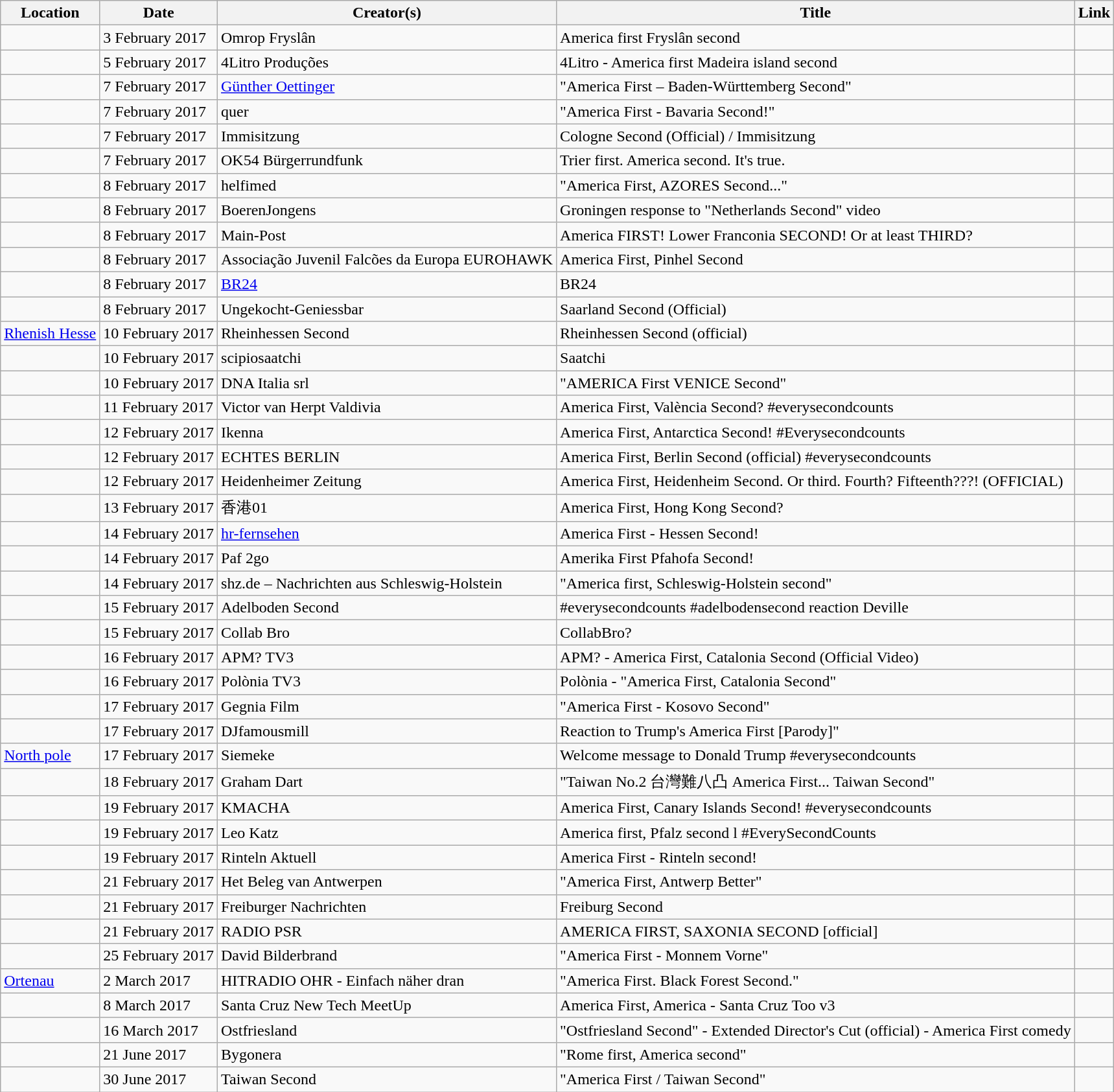<table class="wikitable sortable">
<tr>
<th>Location</th>
<th>Date</th>
<th>Creator(s)</th>
<th>Title</th>
<th>Link</th>
</tr>
<tr>
<td></td>
<td>3 February 2017</td>
<td>Omrop Fryslân</td>
<td>America first Fryslân second</td>
<td></td>
</tr>
<tr>
<td></td>
<td>5 February 2017</td>
<td>4Litro Produções</td>
<td>4Litro - America first Madeira island second</td>
<td></td>
</tr>
<tr>
<td></td>
<td>7 February 2017</td>
<td><a href='#'>Günther Oettinger</a></td>
<td>"America First – Baden-Württemberg Second"</td>
<td></td>
</tr>
<tr>
<td></td>
<td>7 February 2017</td>
<td>quer</td>
<td>"America First - Bavaria Second!"</td>
<td></td>
</tr>
<tr>
<td></td>
<td>7 February 2017</td>
<td>Immisitzung</td>
<td>Cologne Second (Official) / Immisitzung</td>
<td></td>
</tr>
<tr>
<td></td>
<td>7 February 2017</td>
<td>OK54 Bürgerrundfunk</td>
<td>Trier first. America second. It's true.</td>
<td></td>
</tr>
<tr>
<td></td>
<td>8 February 2017</td>
<td>helfimed</td>
<td>"America First, AZORES Second..."</td>
<td></td>
</tr>
<tr>
<td></td>
<td>8 February 2017</td>
<td>BoerenJongens</td>
<td> Groningen response to "Netherlands Second" video</td>
<td></td>
</tr>
<tr>
<td></td>
<td>8 February 2017</td>
<td>Main-Post</td>
<td>America FIRST! Lower Franconia SECOND! Or at least THIRD?</td>
<td></td>
</tr>
<tr>
<td></td>
<td>8 February 2017</td>
<td>Associação Juvenil Falcões da Europa EUROHAWK</td>
<td>America First, Pinhel Second</td>
<td></td>
</tr>
<tr>
<td></td>
<td>8 February 2017</td>
<td><a href='#'>BR24</a></td>
<td> BR24</td>
<td></td>
</tr>
<tr>
<td></td>
<td>8 February 2017</td>
<td>Ungekocht-Geniessbar</td>
<td>Saarland Second (Official)</td>
<td></td>
</tr>
<tr>
<td><a href='#'>Rhenish Hesse</a></td>
<td>10 February 2017</td>
<td>Rheinhessen Second</td>
<td>Rheinhessen Second (official)</td>
<td></td>
</tr>
<tr>
<td></td>
<td>10 February 2017</td>
<td>scipiosaatchi</td>
<td> Saatchi</td>
<td></td>
</tr>
<tr>
<td></td>
<td>10 February 2017</td>
<td>DNA Italia srl</td>
<td>"AMERICA First VENICE Second"</td>
<td></td>
</tr>
<tr>
<td></td>
<td>11 February 2017</td>
<td>Victor van Herpt Valdivia</td>
<td>America First, València Second? #everysecondcounts</td>
<td></td>
</tr>
<tr>
<td></td>
<td>12 February 2017</td>
<td>Ikenna</td>
<td>America First, Antarctica Second! #Everysecondcounts</td>
<td></td>
</tr>
<tr>
<td></td>
<td>12 February 2017</td>
<td>ECHTES BERLIN</td>
<td>America First, Berlin Second (official) #everysecondcounts</td>
<td></td>
</tr>
<tr>
<td></td>
<td>12 February 2017</td>
<td>Heidenheimer Zeitung</td>
<td>America First, Heidenheim Second. Or third. Fourth? Fifteenth???! (OFFICIAL)</td>
<td></td>
</tr>
<tr>
<td></td>
<td>13 February 2017</td>
<td>香港01</td>
<td>America First, Hong Kong Second?</td>
<td></td>
</tr>
<tr>
<td></td>
<td>14 February 2017</td>
<td><a href='#'>hr-fernsehen</a></td>
<td>America First - Hessen Second!</td>
<td></td>
</tr>
<tr>
<td></td>
<td>14 February 2017</td>
<td>Paf 2go</td>
<td>Amerika First Pfahofa Second!</td>
<td></td>
</tr>
<tr>
<td></td>
<td>14 February 2017</td>
<td>shz.de – Nachrichten aus Schleswig-Holstein</td>
<td>"America first, Schleswig-Holstein second"</td>
<td></td>
</tr>
<tr>
<td></td>
<td>15 February 2017</td>
<td>Adelboden Second</td>
<td> #everysecondcounts #adelbodensecond reaction Deville</td>
<td></td>
</tr>
<tr>
<td></td>
<td>15 February 2017</td>
<td>Collab Bro</td>
<td> CollabBro?</td>
<td></td>
</tr>
<tr>
<td></td>
<td>16 February 2017</td>
<td>APM? TV3</td>
<td>APM? - America First, Catalonia Second (Official Video)</td>
<td></td>
</tr>
<tr>
<td></td>
<td>16 February 2017</td>
<td>Polònia TV3</td>
<td>Polònia - "America First, Catalonia Second"</td>
<td></td>
</tr>
<tr>
<td></td>
<td>17 February 2017</td>
<td>Gegnia Film</td>
<td>"America First - Kosovo Second"</td>
<td></td>
</tr>
<tr>
<td></td>
<td>17 February 2017</td>
<td>DJfamousmill</td>
<td> Reaction to Trump's America First [Parody]"</td>
<td></td>
</tr>
<tr>
<td><a href='#'>North pole</a></td>
<td>17 February 2017</td>
<td>Siemeke</td>
<td> Welcome message to Donald Trump #everysecondcounts</td>
<td></td>
</tr>
<tr>
<td></td>
<td>18 February 2017</td>
<td>Graham Dart</td>
<td>"Taiwan No.2 台灣難八凸 America First... Taiwan Second"</td>
<td></td>
</tr>
<tr>
<td></td>
<td>19 February 2017</td>
<td>KMACHA</td>
<td>America First, Canary Islands Second! #everysecondcounts</td>
<td></td>
</tr>
<tr>
<td></td>
<td>19 February 2017</td>
<td>Leo Katz</td>
<td>America first, Pfalz second l #EverySecondCounts</td>
<td></td>
</tr>
<tr>
<td></td>
<td>19 February 2017</td>
<td>Rinteln Aktuell</td>
<td>America First - Rinteln second!</td>
<td></td>
</tr>
<tr>
<td></td>
<td>21 February 2017</td>
<td>Het Beleg van Antwerpen</td>
<td>"America First, Antwerp Better"</td>
<td></td>
</tr>
<tr>
<td></td>
<td>21 February 2017</td>
<td>Freiburger Nachrichten</td>
<td>Freiburg Second</td>
<td></td>
</tr>
<tr>
<td></td>
<td>21 February 2017</td>
<td>RADIO PSR</td>
<td>AMERICA FIRST, SAXONIA SECOND [official]</td>
<td></td>
</tr>
<tr>
<td></td>
<td>25 February 2017</td>
<td>David Bilderbrand</td>
<td>"America First - Monnem Vorne"</td>
<td></td>
</tr>
<tr>
<td><a href='#'>Ortenau</a></td>
<td>2 March 2017</td>
<td>HITRADIO OHR - Einfach näher dran</td>
<td>"America First. Black Forest Second."</td>
<td></td>
</tr>
<tr>
<td></td>
<td>8 March 2017</td>
<td>Santa Cruz New Tech MeetUp</td>
<td>America First, America - Santa Cruz Too v3</td>
<td></td>
</tr>
<tr>
<td></td>
<td>16 March 2017</td>
<td>Ostfriesland</td>
<td>"Ostfriesland Second" - Extended Director's Cut (official) - America First comedy</td>
<td></td>
</tr>
<tr>
<td></td>
<td>21 June 2017</td>
<td>Bygonera</td>
<td>"Rome first, America second"</td>
<td></td>
</tr>
<tr>
<td></td>
<td>30 June 2017</td>
<td>Taiwan Second</td>
<td>"America First / Taiwan Second"</td>
<td></td>
</tr>
</table>
